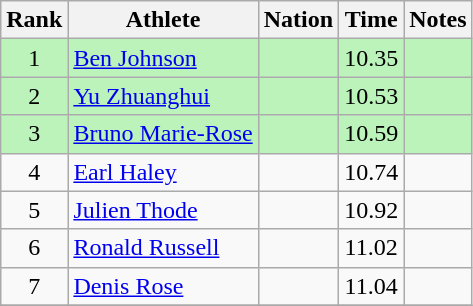<table class="wikitable sortable" style="text-align:center">
<tr>
<th>Rank</th>
<th>Athlete</th>
<th>Nation</th>
<th>Time</th>
<th>Notes</th>
</tr>
<tr bgcolor=bbf3bb>
<td>1</td>
<td align=left><a href='#'>Ben Johnson</a></td>
<td align=left></td>
<td>10.35</td>
<td></td>
</tr>
<tr bgcolor=bbf3bb>
<td>2</td>
<td align=left><a href='#'>Yu Zhuanghui</a></td>
<td align=left></td>
<td>10.53</td>
<td></td>
</tr>
<tr bgcolor=bbf3bb>
<td>3</td>
<td align=left><a href='#'>Bruno Marie-Rose</a></td>
<td align=left></td>
<td>10.59</td>
<td></td>
</tr>
<tr>
<td>4</td>
<td align=left><a href='#'>Earl Haley</a></td>
<td align=left></td>
<td>10.74</td>
<td></td>
</tr>
<tr>
<td>5</td>
<td align=left><a href='#'>Julien Thode</a></td>
<td align=left></td>
<td>10.92</td>
<td></td>
</tr>
<tr>
<td>6</td>
<td align=left><a href='#'>Ronald Russell</a></td>
<td align=left></td>
<td>11.02</td>
<td></td>
</tr>
<tr>
<td>7</td>
<td align=left><a href='#'>Denis Rose</a></td>
<td align=left></td>
<td>11.04</td>
<td></td>
</tr>
<tr>
</tr>
</table>
